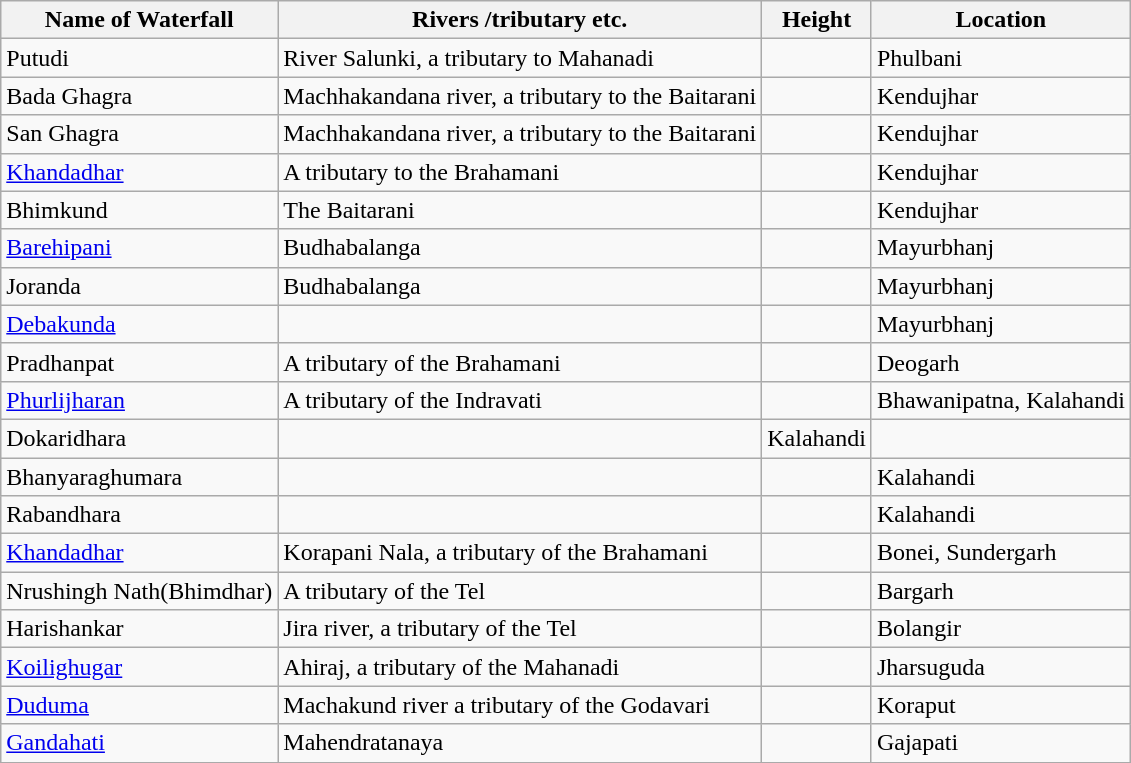<table class="wikitable">
<tr>
<th>Name of Waterfall</th>
<th>Rivers /tributary etc.</th>
<th>Height</th>
<th>Location</th>
</tr>
<tr>
<td>Putudi</td>
<td>River Salunki, a tributary to Mahanadi</td>
<td></td>
<td>Phulbani</td>
</tr>
<tr>
<td>Bada Ghagra</td>
<td>Machhakandana river, a tributary to the Baitarani</td>
<td></td>
<td>Kendujhar</td>
</tr>
<tr>
<td>San Ghagra</td>
<td>Machhakandana river, a tributary to the Baitarani</td>
<td></td>
<td>Kendujhar</td>
</tr>
<tr>
<td><a href='#'>Khandadhar</a></td>
<td>A tributary to the Brahamani</td>
<td></td>
<td>Kendujhar</td>
</tr>
<tr>
<td>Bhimkund</td>
<td>The Baitarani</td>
<td></td>
<td>Kendujhar</td>
</tr>
<tr>
<td><a href='#'>Barehipani</a></td>
<td>Budhabalanga</td>
<td></td>
<td>Mayurbhanj</td>
</tr>
<tr>
<td>Joranda </td>
<td>Budhabalanga</td>
<td></td>
<td>Mayurbhanj</td>
</tr>
<tr>
<td><a href='#'>Debakunda</a></td>
<td></td>
<td></td>
<td>Mayurbhanj</td>
</tr>
<tr>
<td>Pradhanpat</td>
<td>A tributary of the Brahamani</td>
<td></td>
<td>Deogarh</td>
</tr>
<tr>
<td><a href='#'>Phurlijharan</a></td>
<td>A tributary of the Indravati</td>
<td></td>
<td>Bhawanipatna, Kalahandi</td>
</tr>
<tr>
<td>Dokaridhara </td>
<td></td>
<td>Kalahandi</td>
</tr>
<tr>
<td>Bhanyaraghumara </td>
<td></td>
<td></td>
<td>Kalahandi</td>
</tr>
<tr>
<td>Rabandhara</td>
<td></td>
<td></td>
<td>Kalahandi</td>
</tr>
<tr>
<td><a href='#'>Khandadhar</a></td>
<td>Korapani Nala, a tributary of the Brahamani</td>
<td></td>
<td>Bonei, Sundergarh</td>
</tr>
<tr>
<td>Nrushingh Nath(Bhimdhar)</td>
<td>A tributary of the Tel</td>
<td></td>
<td>Bargarh</td>
</tr>
<tr>
<td>Harishankar</td>
<td>Jira river, a tributary of the Tel</td>
<td></td>
<td>Bolangir</td>
</tr>
<tr>
<td><a href='#'>Koilighugar</a></td>
<td>Ahiraj, a tributary of the Mahanadi</td>
<td></td>
<td>Jharsuguda</td>
</tr>
<tr>
<td><a href='#'>Duduma</a></td>
<td>Machakund river a tributary of the Godavari</td>
<td></td>
<td>Koraput</td>
</tr>
<tr>
<td><a href='#'>Gandahati</a></td>
<td>Mahendratanaya</td>
<td></td>
<td>Gajapati</td>
</tr>
<tr>
</tr>
</table>
